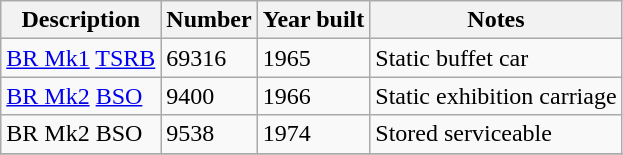<table class="wikitable">
<tr>
<th>Description</th>
<th>Number</th>
<th>Year built</th>
<th>Notes</th>
</tr>
<tr>
<td><a href='#'>BR Mk1</a> <a href='#'>TSRB</a></td>
<td>69316</td>
<td>1965</td>
<td>Static buffet car</td>
</tr>
<tr>
<td><a href='#'>BR Mk2</a> <a href='#'>BSO</a></td>
<td>9400</td>
<td>1966</td>
<td>Static exhibition carriage</td>
</tr>
<tr>
<td>BR Mk2 BSO</td>
<td>9538</td>
<td>1974</td>
<td>Stored serviceable</td>
</tr>
<tr>
</tr>
</table>
